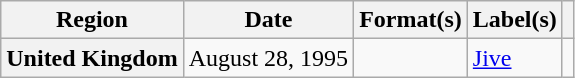<table class="wikitable plainrowheaders">
<tr>
<th scope="col">Region</th>
<th scope="col">Date</th>
<th scope="col">Format(s)</th>
<th scope="col">Label(s)</th>
<th scope="col"></th>
</tr>
<tr>
<th scope="row">United Kingdom</th>
<td>August 28, 1995</td>
<td></td>
<td><a href='#'>Jive</a></td>
<td></td>
</tr>
</table>
